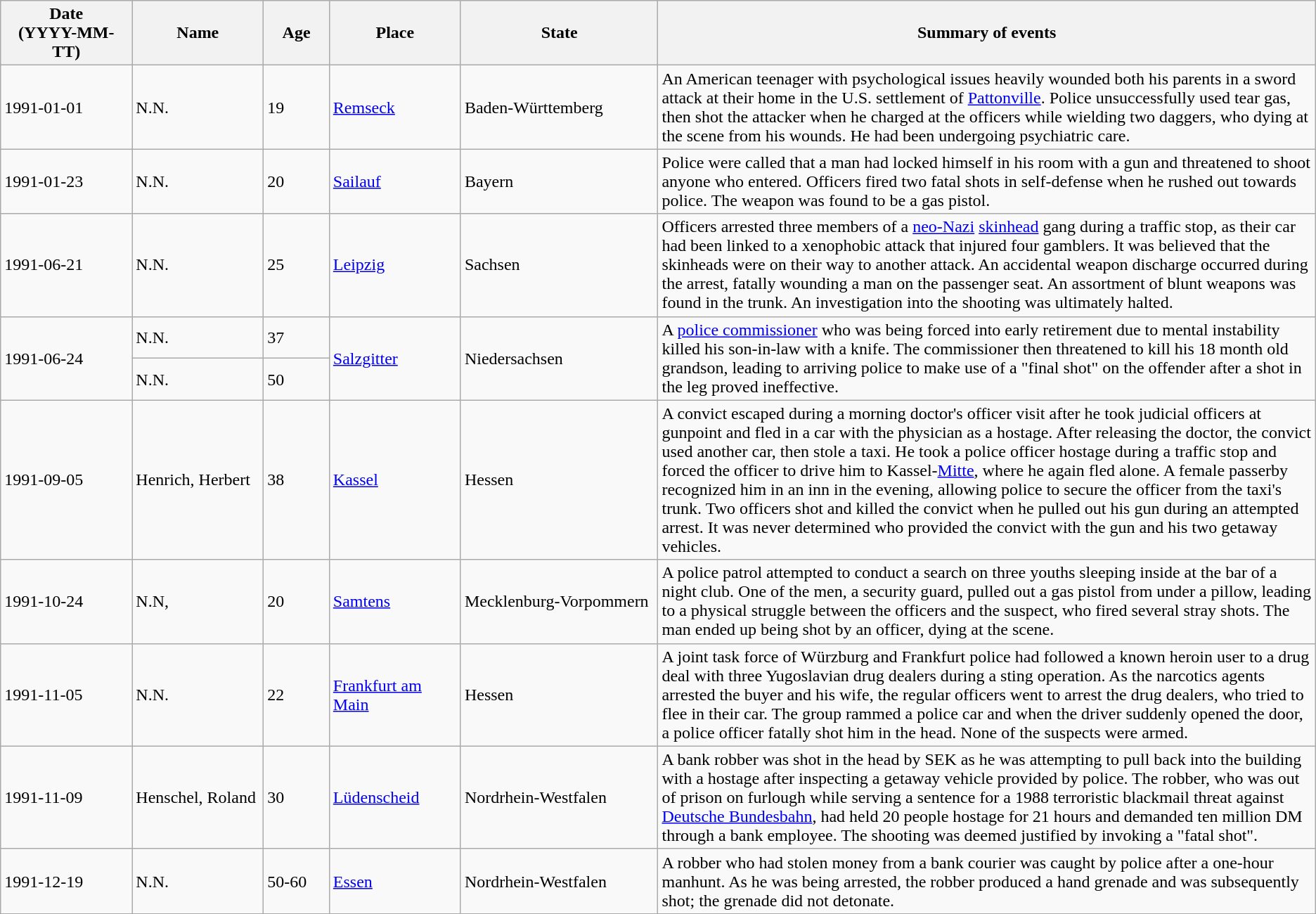<table class="wikitable sortable static-row-numbers static-row-header-text">
<tr>
<th style="width:10%;">Date<br>(YYYY-MM-TT)</th>
<th style="width:10%;">Name</th>
<th style="width:5%;">Age</th>
<th style="width:10%;">Place</th>
<th style="width:15%;">State</th>
<th style="width:50%;">Summary of events</th>
</tr>
<tr>
<td>1991-01-01</td>
<td>N.N.</td>
<td>19</td>
<td><a href='#'>Remseck</a></td>
<td>Baden-Württemberg</td>
<td>An American teenager with psychological issues heavily wounded both his parents in a sword attack at their home in the U.S. settlement of <a href='#'>Pattonville</a>. Police unsuccessfully used tear gas, then shot the attacker when he charged at the officers while wielding two daggers, who dying at the scene from his wounds. He had been undergoing psychiatric care.</td>
</tr>
<tr>
<td>1991-01-23</td>
<td>N.N.</td>
<td>20</td>
<td><a href='#'>Sailauf</a></td>
<td>Bayern</td>
<td>Police were called that a man had locked himself in his room with a gun and threatened to shoot anyone who entered. Officers fired two fatal shots in self-defense when he rushed out towards police. The weapon was found to be a gas pistol.</td>
</tr>
<tr>
<td>1991-06-21</td>
<td>N.N.</td>
<td>25</td>
<td><a href='#'>Leipzig</a></td>
<td>Sachsen</td>
<td>Officers arrested three members of a <a href='#'>neo-Nazi</a> <a href='#'>skinhead</a> gang during a traffic stop, as their car had been linked to a xenophobic attack that injured four gamblers. It was believed that the skinheads were on their way to another attack. An accidental weapon discharge occurred during the arrest, fatally wounding a man on the passenger seat. An assortment of blunt weapons was found in the trunk. An investigation into the shooting was ultimately halted.</td>
</tr>
<tr>
<td rowspan=2>1991-06-24</td>
<td>N.N.</td>
<td>37</td>
<td rowspan="2"><a href='#'>Salzgitter</a></td>
<td rowspan=2>Niedersachsen</td>
<td rowspan=2>A <a href='#'>police commissioner</a> who was being forced into early retirement due to mental instability killed his son-in-law with a knife. The commissioner then threatened to kill his 18 month old grandson, leading to arriving police to make use of a "final shot" on the offender after a shot in the leg proved ineffective.</td>
</tr>
<tr>
<td>N.N.</td>
<td>50</td>
</tr>
<tr>
<td>1991-09-05</td>
<td>Henrich, Herbert</td>
<td>38</td>
<td><a href='#'>Kassel</a></td>
<td>Hessen</td>
<td>A convict escaped during a morning doctor's officer visit after he took judicial officers at gunpoint and fled in a car with the physician as a hostage. After releasing the doctor, the convict used another car, then stole a taxi. He took a police officer hostage during a traffic stop and forced the officer to drive him to Kassel-<a href='#'>Mitte</a>, where he again fled alone. A female passerby recognized him in an inn in the evening, allowing police to secure the officer from the taxi's trunk. Two officers shot and killed the convict when he pulled out his gun during an attempted arrest. It was never determined who provided the convict with the gun and his two getaway vehicles.</td>
</tr>
<tr>
<td>1991-10-24</td>
<td>N.N,</td>
<td>20</td>
<td><a href='#'>Samtens</a></td>
<td>Mecklenburg-Vorpommern</td>
<td>A police patrol attempted to conduct a search on three youths sleeping inside at the bar of a night club. One of the men, a security guard, pulled out a gas pistol from under a pillow, leading to a physical struggle between the officers and the suspect, who fired several stray shots. The man ended up being shot by an officer, dying at the scene.</td>
</tr>
<tr>
<td>1991-11-05</td>
<td>N.N.</td>
<td>22</td>
<td><a href='#'>Frankfurt am Main</a></td>
<td>Hessen</td>
<td>A joint task force of Würzburg and Frankfurt police had followed a known heroin user to a drug deal with three Yugoslavian drug dealers during a sting operation. As the narcotics agents arrested the buyer and his wife, the regular officers went to arrest the drug dealers, who tried to flee in their car. The group rammed a police car and when the driver suddenly opened the door, a police officer fatally shot him in the head. None of the suspects were armed.</td>
</tr>
<tr>
<td>1991-11-09</td>
<td>Henschel, Roland</td>
<td>30</td>
<td><a href='#'>Lüdenscheid</a></td>
<td>Nordrhein-Westfalen</td>
<td>A bank robber was shot in the head by SEK as he was attempting to pull back into the building with a hostage after inspecting a getaway vehicle provided by police. The robber, who was out of prison on furlough while serving a sentence for a 1988 terroristic blackmail threat against <a href='#'>Deutsche Bundesbahn</a>, had held 20 people hostage for 21 hours and demanded ten million DM through a bank employee. The shooting was deemed justified by invoking a "fatal shot".</td>
</tr>
<tr>
<td>1991-12-19</td>
<td>N.N.</td>
<td>50-60</td>
<td><a href='#'>Essen</a></td>
<td>Nordrhein-Westfalen</td>
<td>A robber who had stolen money from a bank courier was caught by police after a one-hour manhunt. As he was being arrested, the robber produced a hand grenade and was subsequently shot; the grenade did not detonate.</td>
</tr>
</table>
